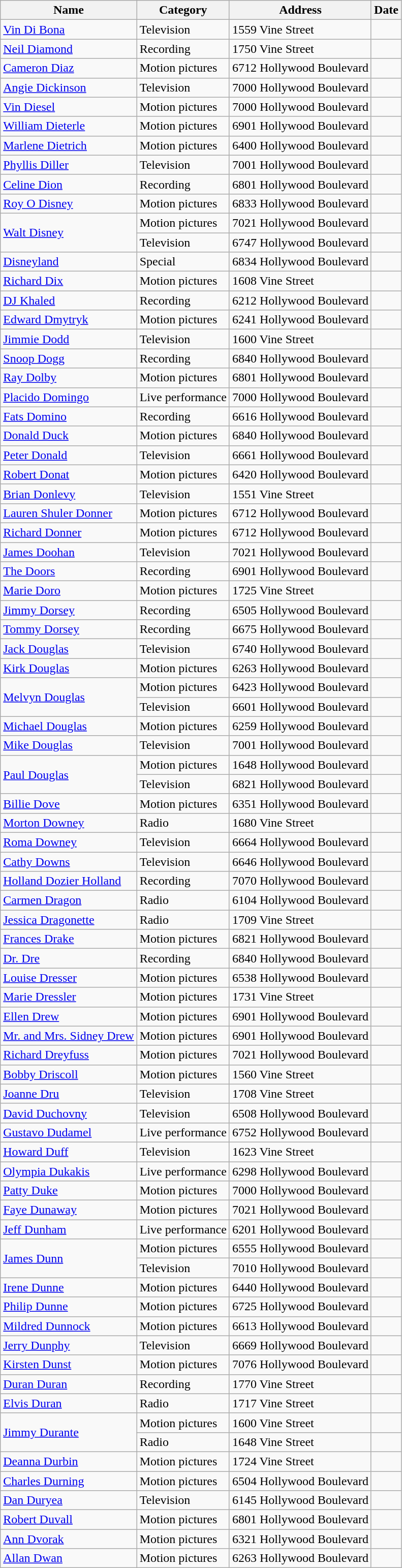<table class="wikitable sortable" style="font-size: 100%;">
<tr>
<th>Name</th>
<th>Category</th>
<th>Address</th>
<th>Date</th>
</tr>
<tr>
<td><a href='#'>Vin Di Bona</a></td>
<td>Television</td>
<td>1559 Vine Street</td>
<td></td>
</tr>
<tr>
<td><a href='#'>Neil Diamond</a></td>
<td>Recording</td>
<td>1750 Vine Street</td>
<td></td>
</tr>
<tr>
<td><a href='#'>Cameron Diaz</a></td>
<td>Motion pictures</td>
<td>6712 Hollywood Boulevard</td>
<td></td>
</tr>
<tr>
<td><a href='#'>Angie Dickinson</a></td>
<td>Television</td>
<td>7000 Hollywood Boulevard</td>
<td></td>
</tr>
<tr>
<td><a href='#'>Vin Diesel</a></td>
<td>Motion pictures</td>
<td>7000 Hollywood Boulevard</td>
<td></td>
</tr>
<tr>
<td><a href='#'>William Dieterle</a></td>
<td>Motion pictures</td>
<td>6901 Hollywood Boulevard</td>
<td></td>
</tr>
<tr>
<td><a href='#'>Marlene Dietrich</a></td>
<td>Motion pictures</td>
<td>6400 Hollywood Boulevard</td>
<td></td>
</tr>
<tr>
<td><a href='#'>Phyllis Diller</a></td>
<td>Television</td>
<td>7001 Hollywood Boulevard</td>
<td></td>
</tr>
<tr>
<td><a href='#'>Celine Dion</a></td>
<td>Recording</td>
<td>6801 Hollywood Boulevard</td>
<td></td>
</tr>
<tr>
<td><a href='#'>Roy O Disney</a></td>
<td>Motion pictures</td>
<td>6833 Hollywood Boulevard</td>
<td></td>
</tr>
<tr>
<td rowspan="2"><a href='#'>Walt Disney</a></td>
<td>Motion pictures</td>
<td>7021 Hollywood Boulevard</td>
<td></td>
</tr>
<tr>
<td>Television</td>
<td>6747 Hollywood Boulevard</td>
<td></td>
</tr>
<tr>
<td><a href='#'>Disneyland</a></td>
<td>Special</td>
<td>6834 Hollywood Boulevard</td>
<td></td>
</tr>
<tr>
<td><a href='#'>Richard Dix</a></td>
<td>Motion pictures</td>
<td>1608 Vine Street</td>
<td></td>
</tr>
<tr>
<td><a href='#'>DJ Khaled</a></td>
<td>Recording</td>
<td>6212 Hollywood Boulevard</td>
<td></td>
</tr>
<tr>
<td><a href='#'>Edward Dmytryk</a></td>
<td>Motion pictures</td>
<td>6241 Hollywood Boulevard</td>
<td></td>
</tr>
<tr>
<td><a href='#'>Jimmie Dodd</a></td>
<td>Television</td>
<td>1600 Vine Street</td>
<td></td>
</tr>
<tr>
<td><a href='#'>Snoop Dogg</a></td>
<td>Recording</td>
<td>6840 Hollywood Boulevard</td>
<td></td>
</tr>
<tr>
<td><a href='#'>Ray Dolby</a></td>
<td>Motion pictures</td>
<td>6801 Hollywood Boulevard</td>
<td></td>
</tr>
<tr>
<td><a href='#'>Placido Domingo</a></td>
<td>Live performance</td>
<td>7000 Hollywood Boulevard</td>
<td></td>
</tr>
<tr>
<td><a href='#'>Fats Domino</a></td>
<td>Recording</td>
<td>6616 Hollywood Boulevard</td>
<td></td>
</tr>
<tr>
<td><a href='#'>Donald Duck</a></td>
<td>Motion pictures</td>
<td>6840 Hollywood Boulevard</td>
<td></td>
</tr>
<tr>
<td><a href='#'>Peter Donald</a></td>
<td>Television</td>
<td>6661 Hollywood Boulevard</td>
<td></td>
</tr>
<tr>
<td><a href='#'>Robert Donat</a></td>
<td>Motion pictures</td>
<td>6420 Hollywood Boulevard</td>
<td></td>
</tr>
<tr>
<td><a href='#'>Brian Donlevy</a></td>
<td>Television</td>
<td>1551 Vine Street</td>
<td></td>
</tr>
<tr>
<td><a href='#'>Lauren Shuler Donner</a></td>
<td>Motion pictures</td>
<td>6712 Hollywood Boulevard</td>
<td></td>
</tr>
<tr>
<td><a href='#'>Richard Donner</a></td>
<td>Motion pictures</td>
<td>6712 Hollywood Boulevard</td>
<td></td>
</tr>
<tr>
<td><a href='#'>James Doohan</a></td>
<td>Television</td>
<td>7021 Hollywood Boulevard</td>
<td></td>
</tr>
<tr>
<td><a href='#'>The Doors</a></td>
<td>Recording</td>
<td>6901 Hollywood Boulevard</td>
<td></td>
</tr>
<tr>
<td><a href='#'>Marie Doro</a></td>
<td>Motion pictures</td>
<td>1725 Vine Street</td>
<td></td>
</tr>
<tr>
<td><a href='#'>Jimmy Dorsey</a></td>
<td>Recording</td>
<td>6505 Hollywood Boulevard</td>
<td></td>
</tr>
<tr>
<td><a href='#'>Tommy Dorsey</a></td>
<td>Recording</td>
<td>6675 Hollywood Boulevard</td>
<td></td>
</tr>
<tr>
<td><a href='#'>Jack Douglas</a></td>
<td>Television</td>
<td>6740 Hollywood Boulevard</td>
<td></td>
</tr>
<tr>
<td><a href='#'>Kirk Douglas</a></td>
<td>Motion pictures</td>
<td>6263 Hollywood Boulevard</td>
<td></td>
</tr>
<tr>
<td rowspan="2"><a href='#'>Melvyn Douglas</a></td>
<td>Motion pictures</td>
<td>6423 Hollywood Boulevard</td>
<td></td>
</tr>
<tr>
<td>Television</td>
<td>6601 Hollywood Boulevard</td>
<td></td>
</tr>
<tr>
<td><a href='#'>Michael Douglas</a></td>
<td>Motion pictures</td>
<td>6259 Hollywood Boulevard</td>
<td></td>
</tr>
<tr>
<td><a href='#'>Mike Douglas</a></td>
<td>Television</td>
<td>7001 Hollywood Boulevard</td>
<td></td>
</tr>
<tr>
<td rowspan="2"><a href='#'>Paul Douglas</a></td>
<td>Motion pictures</td>
<td>1648 Hollywood Boulevard</td>
<td></td>
</tr>
<tr>
<td>Television</td>
<td>6821 Hollywood Boulevard</td>
<td></td>
</tr>
<tr>
<td><a href='#'>Billie Dove</a></td>
<td>Motion pictures</td>
<td>6351 Hollywood Boulevard</td>
<td></td>
</tr>
<tr>
<td><a href='#'>Morton Downey</a></td>
<td>Radio</td>
<td>1680 Vine Street</td>
<td></td>
</tr>
<tr>
<td><a href='#'>Roma Downey</a></td>
<td>Television</td>
<td>6664 Hollywood Boulevard</td>
<td></td>
</tr>
<tr>
<td><a href='#'>Cathy Downs</a></td>
<td>Television</td>
<td>6646 Hollywood Boulevard</td>
<td></td>
</tr>
<tr>
<td><a href='#'>Holland Dozier Holland</a></td>
<td>Recording</td>
<td>7070 Hollywood Boulevard</td>
<td></td>
</tr>
<tr>
<td><a href='#'>Carmen Dragon</a></td>
<td>Radio</td>
<td>6104 Hollywood Boulevard</td>
<td></td>
</tr>
<tr>
<td><a href='#'>Jessica Dragonette</a></td>
<td>Radio</td>
<td>1709 Vine Street</td>
<td></td>
</tr>
<tr>
<td><a href='#'>Frances Drake</a></td>
<td>Motion pictures</td>
<td>6821 Hollywood Boulevard</td>
<td></td>
</tr>
<tr>
<td><a href='#'>Dr. Dre</a></td>
<td>Recording</td>
<td>6840 Hollywood Boulevard</td>
<td></td>
</tr>
<tr>
<td><a href='#'>Louise Dresser</a></td>
<td>Motion pictures</td>
<td>6538 Hollywood Boulevard</td>
<td></td>
</tr>
<tr>
<td><a href='#'>Marie Dressler</a></td>
<td>Motion pictures</td>
<td>1731 Vine Street</td>
<td></td>
</tr>
<tr>
<td><a href='#'>Ellen Drew</a></td>
<td>Motion pictures</td>
<td>6901 Hollywood Boulevard</td>
<td></td>
</tr>
<tr>
<td><a href='#'>Mr. and Mrs. Sidney Drew</a></td>
<td>Motion pictures</td>
<td>6901 Hollywood Boulevard</td>
<td></td>
</tr>
<tr>
<td><a href='#'>Richard Dreyfuss</a></td>
<td>Motion pictures</td>
<td>7021 Hollywood Boulevard</td>
<td></td>
</tr>
<tr>
<td><a href='#'>Bobby Driscoll</a></td>
<td>Motion pictures</td>
<td>1560 Vine Street</td>
<td></td>
</tr>
<tr>
<td><a href='#'>Joanne Dru</a></td>
<td>Television</td>
<td>1708 Vine Street</td>
<td></td>
</tr>
<tr>
<td><a href='#'>David Duchovny</a></td>
<td>Television</td>
<td>6508 Hollywood Boulevard</td>
<td></td>
</tr>
<tr>
<td><a href='#'>Gustavo Dudamel</a></td>
<td>Live performance</td>
<td>6752 Hollywood Boulevard</td>
<td></td>
</tr>
<tr>
<td><a href='#'>Howard Duff</a></td>
<td>Television</td>
<td>1623 Vine Street</td>
<td></td>
</tr>
<tr>
<td><a href='#'>Olympia Dukakis</a></td>
<td>Live performance</td>
<td>6298 Hollywood Boulevard</td>
<td></td>
</tr>
<tr>
<td><a href='#'>Patty Duke</a></td>
<td>Motion pictures</td>
<td>7000 Hollywood Boulevard</td>
<td></td>
</tr>
<tr>
<td><a href='#'>Faye Dunaway</a></td>
<td>Motion pictures</td>
<td>7021 Hollywood Boulevard</td>
<td></td>
</tr>
<tr>
<td><a href='#'>Jeff Dunham</a></td>
<td>Live performance</td>
<td>6201 Hollywood Boulevard</td>
<td></td>
</tr>
<tr>
<td rowspan="2"><a href='#'>James Dunn</a></td>
<td>Motion pictures</td>
<td>6555 Hollywood Boulevard</td>
<td></td>
</tr>
<tr>
<td>Television</td>
<td>7010 Hollywood Boulevard</td>
<td></td>
</tr>
<tr>
<td><a href='#'>Irene Dunne</a></td>
<td>Motion pictures</td>
<td>6440 Hollywood Boulevard</td>
<td></td>
</tr>
<tr>
<td><a href='#'>Philip Dunne</a></td>
<td>Motion pictures</td>
<td>6725 Hollywood Boulevard</td>
<td></td>
</tr>
<tr>
<td><a href='#'>Mildred Dunnock</a></td>
<td>Motion pictures</td>
<td>6613 Hollywood Boulevard</td>
<td></td>
</tr>
<tr>
<td><a href='#'>Jerry Dunphy</a></td>
<td>Television</td>
<td>6669 Hollywood Boulevard</td>
<td></td>
</tr>
<tr>
<td><a href='#'>Kirsten Dunst</a></td>
<td>Motion pictures</td>
<td>7076 Hollywood Boulevard</td>
<td></td>
</tr>
<tr>
<td><a href='#'>Duran Duran</a></td>
<td>Recording</td>
<td>1770 Vine Street</td>
<td></td>
</tr>
<tr>
<td><a href='#'>Elvis Duran</a></td>
<td>Radio</td>
<td>1717 Vine Street</td>
<td></td>
</tr>
<tr>
<td rowspan="2"><a href='#'>Jimmy Durante</a></td>
<td>Motion pictures</td>
<td>1600 Vine Street</td>
<td></td>
</tr>
<tr>
<td>Radio</td>
<td>1648 Vine Street</td>
<td></td>
</tr>
<tr>
<td><a href='#'>Deanna Durbin</a></td>
<td>Motion pictures</td>
<td>1724 Vine Street</td>
<td></td>
</tr>
<tr>
<td><a href='#'>Charles Durning</a></td>
<td>Motion pictures</td>
<td>6504 Hollywood Boulevard</td>
<td></td>
</tr>
<tr>
<td><a href='#'>Dan Duryea</a></td>
<td>Television</td>
<td>6145 Hollywood Boulevard</td>
<td></td>
</tr>
<tr>
<td><a href='#'>Robert Duvall</a></td>
<td>Motion pictures</td>
<td>6801 Hollywood Boulevard</td>
<td></td>
</tr>
<tr>
<td><a href='#'>Ann Dvorak</a></td>
<td>Motion pictures</td>
<td>6321 Hollywood Boulevard</td>
<td></td>
</tr>
<tr>
<td><a href='#'>Allan Dwan</a></td>
<td>Motion pictures</td>
<td>6263 Hollywood Boulevard</td>
<td></td>
</tr>
</table>
